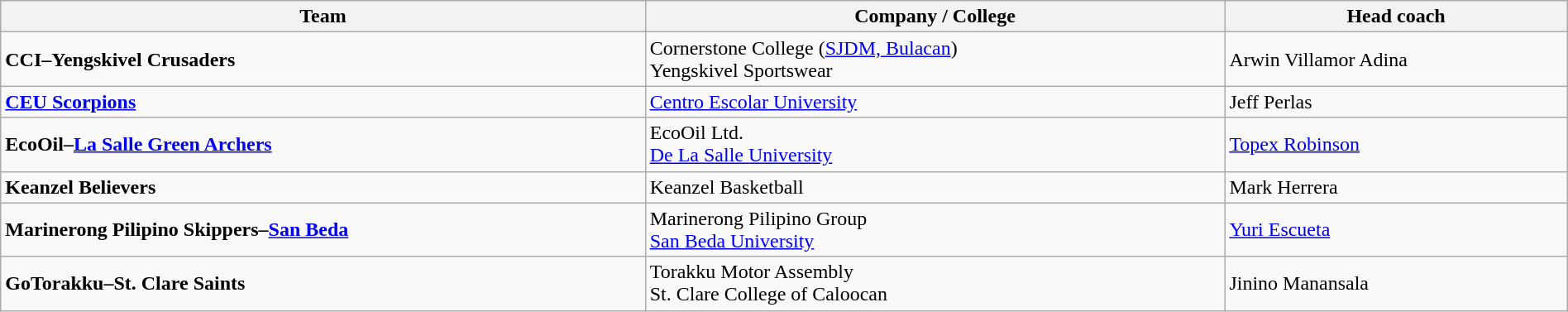<table class="wikitable" style="width:100%; text-align:left">
<tr>
<th>Team</th>
<th>Company / College</th>
<th>Head coach</th>
</tr>
<tr>
<td><strong>CCI–Yengskivel Crusaders</strong></td>
<td>Cornerstone College (<a href='#'>SJDM, Bulacan</a>) <br> Yengskivel Sportswear</td>
<td>Arwin Villamor Adina</td>
</tr>
<tr>
<td><strong><a href='#'>CEU Scorpions</a></strong></td>
<td><a href='#'>Centro Escolar University</a></td>
<td>Jeff Perlas</td>
</tr>
<tr>
<td><strong>EcoOil–<a href='#'>La Salle Green Archers</a></strong></td>
<td>EcoOil Ltd. <br> <a href='#'>De La Salle University</a></td>
<td><a href='#'>Topex Robinson</a></td>
</tr>
<tr>
<td><strong>Keanzel Believers</strong></td>
<td>Keanzel Basketball</td>
<td>Mark Herrera</td>
</tr>
<tr>
<td><strong>Marinerong Pilipino Skippers–<a href='#'>San Beda</a></strong></td>
<td>Marinerong Pilipino Group <br> <a href='#'>San Beda University</a></td>
<td><a href='#'>Yuri Escueta</a></td>
</tr>
<tr>
<td><strong>GoTorakku–St. Clare Saints</strong></td>
<td>Torakku Motor Assembly <br> St. Clare College of Caloocan</td>
<td>Jinino Manansala</td>
</tr>
</table>
